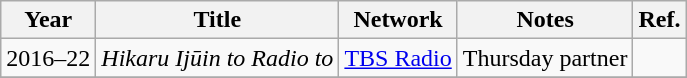<table class="wikitable">
<tr>
<th>Year</th>
<th>Title</th>
<th>Network</th>
<th>Notes</th>
<th>Ref.</th>
</tr>
<tr>
<td>2016–22</td>
<td><em>Hikaru Ijūin to Radio to</em></td>
<td><a href='#'>TBS Radio</a></td>
<td>Thursday partner</td>
<td></td>
</tr>
<tr>
</tr>
</table>
